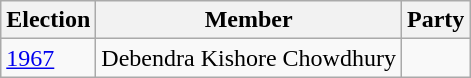<table class="wikitable sortable">
<tr>
<th>Election</th>
<th>Member</th>
<th colspan=2>Party</th>
</tr>
<tr>
<td><a href='#'>1967</a></td>
<td>Debendra Kishore Chowdhury</td>
<td></td>
</tr>
</table>
